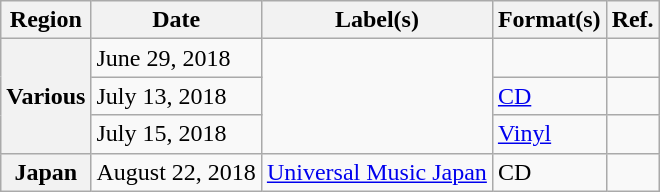<table class="wikitable plainrowheaders">
<tr>
<th scope="col">Region</th>
<th scope="col">Date</th>
<th scope="col">Label(s)</th>
<th scope="col">Format(s)</th>
<th scope="col">Ref.</th>
</tr>
<tr>
<th scope="row" rowspan="3">Various</th>
<td>June 29, 2018</td>
<td rowspan="3"></td>
<td></td>
<td></td>
</tr>
<tr>
<td>July 13, 2018</td>
<td><a href='#'>CD</a></td>
<td></td>
</tr>
<tr>
<td>July 15, 2018</td>
<td><a href='#'>Vinyl</a></td>
<td></td>
</tr>
<tr>
<th scope="row">Japan</th>
<td>August 22, 2018</td>
<td><a href='#'>Universal Music Japan</a></td>
<td>CD</td>
<td></td>
</tr>
</table>
